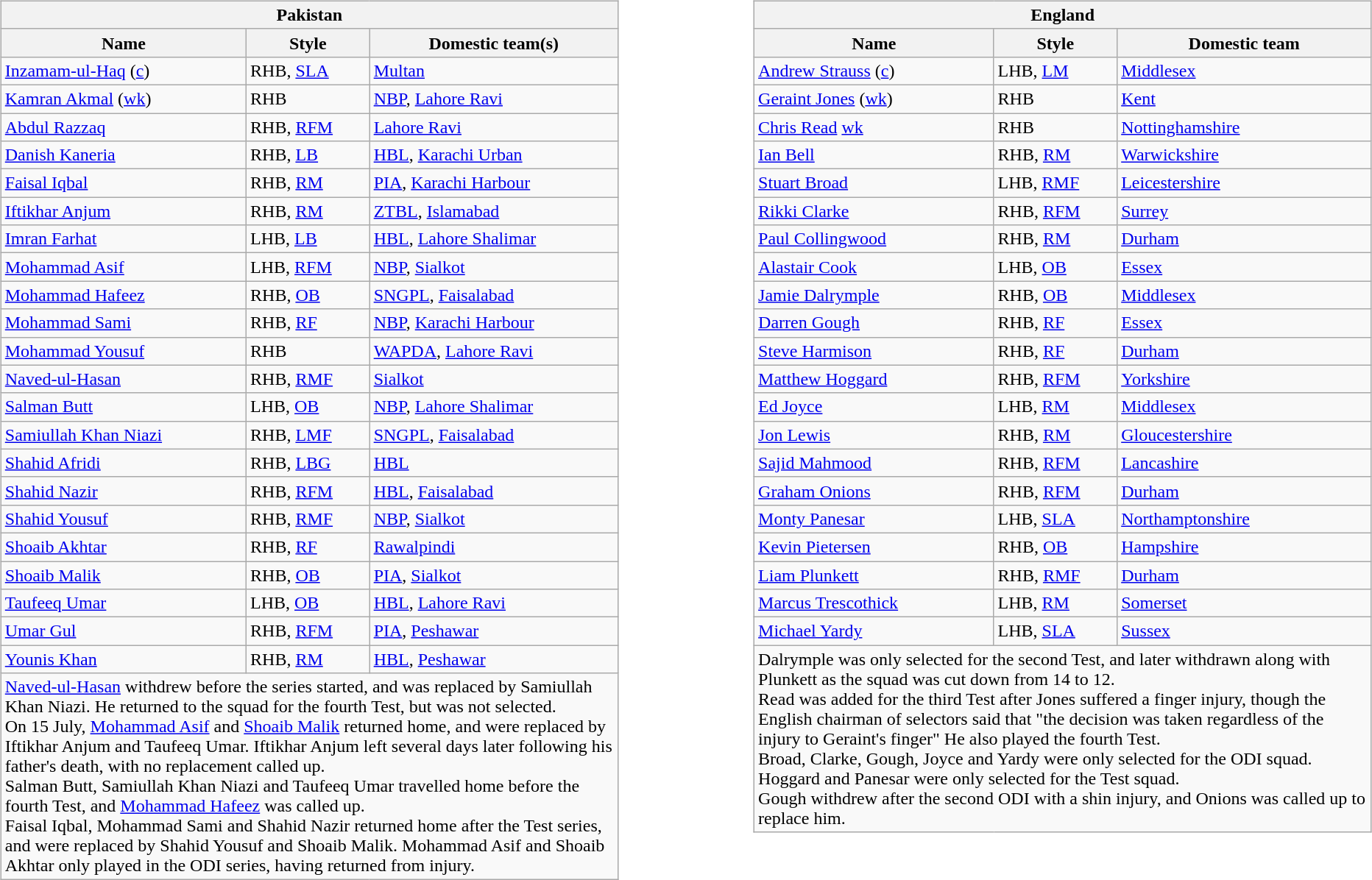<table style="width:100%">
<tr valign="top">
<td style="width:46%"><br><table class="wikitable">
<tr>
<th colspan="3">Pakistan</th>
</tr>
<tr>
<th>Name</th>
<th style="width:20%">Style</th>
<th>Domestic team(s)</th>
</tr>
<tr valign="top">
<td><a href='#'>Inzamam-ul-Haq</a> (<a href='#'>c</a>)</td>
<td>RHB, <a href='#'>SLA</a></td>
<td><a href='#'>Multan</a></td>
</tr>
<tr valign="top">
<td><a href='#'>Kamran Akmal</a> (<a href='#'>wk</a>)</td>
<td>RHB</td>
<td><a href='#'>NBP</a>, <a href='#'>Lahore Ravi</a></td>
</tr>
<tr valign="top">
<td><a href='#'>Abdul Razzaq</a></td>
<td>RHB, <a href='#'>RFM</a></td>
<td><a href='#'>Lahore Ravi</a></td>
</tr>
<tr valign="top">
<td><a href='#'>Danish Kaneria</a></td>
<td>RHB, <a href='#'>LB</a></td>
<td><a href='#'>HBL</a>, <a href='#'>Karachi Urban</a></td>
</tr>
<tr valign="top">
<td><a href='#'>Faisal Iqbal</a></td>
<td>RHB, <a href='#'>RM</a></td>
<td><a href='#'>PIA</a>, <a href='#'>Karachi Harbour</a></td>
</tr>
<tr valign="top">
<td><a href='#'>Iftikhar Anjum</a></td>
<td>RHB, <a href='#'>RM</a></td>
<td><a href='#'>ZTBL</a>, <a href='#'>Islamabad</a></td>
</tr>
<tr valign="top">
<td><a href='#'>Imran Farhat</a></td>
<td>LHB, <a href='#'>LB</a></td>
<td><a href='#'>HBL</a>, <a href='#'>Lahore Shalimar</a></td>
</tr>
<tr valign="top">
<td><a href='#'>Mohammad Asif</a></td>
<td>LHB, <a href='#'>RFM</a></td>
<td><a href='#'>NBP</a>, <a href='#'>Sialkot</a></td>
</tr>
<tr valign="top">
<td><a href='#'>Mohammad Hafeez</a></td>
<td>RHB, <a href='#'>OB</a></td>
<td><a href='#'>SNGPL</a>, <a href='#'>Faisalabad</a></td>
</tr>
<tr valign="top">
<td><a href='#'>Mohammad Sami</a></td>
<td>RHB, <a href='#'>RF</a></td>
<td><a href='#'>NBP</a>, <a href='#'>Karachi Harbour</a></td>
</tr>
<tr valign="top">
<td><a href='#'>Mohammad Yousuf</a></td>
<td>RHB</td>
<td><a href='#'>WAPDA</a>, <a href='#'>Lahore Ravi</a></td>
</tr>
<tr valign="top">
<td><a href='#'>Naved-ul-Hasan</a></td>
<td>RHB, <a href='#'>RMF</a></td>
<td><a href='#'>Sialkot</a></td>
</tr>
<tr valign="top">
<td><a href='#'>Salman Butt</a></td>
<td>LHB, <a href='#'>OB</a></td>
<td><a href='#'>NBP</a>, <a href='#'>Lahore Shalimar</a></td>
</tr>
<tr valign="top">
<td><a href='#'>Samiullah Khan Niazi</a></td>
<td>RHB, <a href='#'>LMF</a></td>
<td><a href='#'>SNGPL</a>, <a href='#'>Faisalabad</a></td>
</tr>
<tr valign="top">
<td><a href='#'>Shahid Afridi</a></td>
<td>RHB, <a href='#'>LBG</a></td>
<td><a href='#'>HBL</a></td>
</tr>
<tr valign="top">
<td><a href='#'>Shahid Nazir</a></td>
<td>RHB, <a href='#'>RFM</a></td>
<td><a href='#'>HBL</a>, <a href='#'>Faisalabad</a></td>
</tr>
<tr valign="top">
<td><a href='#'>Shahid Yousuf</a></td>
<td>RHB, <a href='#'>RMF</a></td>
<td><a href='#'>NBP</a>, <a href='#'>Sialkot</a></td>
</tr>
<tr valign="top">
<td><a href='#'>Shoaib Akhtar</a></td>
<td>RHB, <a href='#'>RF</a></td>
<td><a href='#'>Rawalpindi</a></td>
</tr>
<tr valign="top">
<td><a href='#'>Shoaib Malik</a></td>
<td>RHB, <a href='#'>OB</a></td>
<td><a href='#'>PIA</a>, <a href='#'>Sialkot</a></td>
</tr>
<tr valign="top">
<td><a href='#'>Taufeeq Umar</a></td>
<td>LHB, <a href='#'>OB</a></td>
<td><a href='#'>HBL</a>, <a href='#'>Lahore Ravi</a></td>
</tr>
<tr valign="top">
<td><a href='#'>Umar Gul</a></td>
<td>RHB, <a href='#'>RFM</a></td>
<td><a href='#'>PIA</a>, <a href='#'>Peshawar</a></td>
</tr>
<tr valign="top">
<td><a href='#'>Younis Khan</a></td>
<td>RHB, <a href='#'>RM</a></td>
<td><a href='#'>HBL</a>, <a href='#'>Peshawar</a></td>
</tr>
<tr>
<td colspan="3"><a href='#'>Naved-ul-Hasan</a> withdrew before the series started, and was replaced by Samiullah Khan Niazi. He returned to the squad for the fourth Test, but was not selected.<br>On 15 July, <a href='#'>Mohammad Asif</a> and <a href='#'>Shoaib Malik</a> returned home, and were replaced by Iftikhar Anjum and Taufeeq Umar. Iftikhar Anjum left several days later following his father's death, with no replacement called up.<br>Salman Butt, Samiullah Khan Niazi and Taufeeq Umar travelled home before the fourth Test, and <a href='#'>Mohammad Hafeez</a> was called up.<br>Faisal Iqbal, Mohammad Sami and Shahid Nazir returned home after the Test series, and were replaced by Shahid Yousuf and Shoaib Malik. Mohammad Asif and Shoaib Akhtar only played in the ODI series, having returned from injury.</td>
</tr>
</table>
</td>
<td style="width:8%"></td>
<td style="width:46%"><br><table class="wikitable">
<tr>
<th colspan="3">England</th>
</tr>
<tr>
<th>Name</th>
<th style="width:20%">Style</th>
<th>Domestic team</th>
</tr>
<tr valign="top">
<td><a href='#'>Andrew Strauss</a> (<a href='#'>c</a>)</td>
<td>LHB, <a href='#'>LM</a></td>
<td><a href='#'>Middlesex</a></td>
</tr>
<tr valign="top">
<td><a href='#'>Geraint Jones</a> (<a href='#'>wk</a>)</td>
<td>RHB</td>
<td><a href='#'>Kent</a></td>
</tr>
<tr valign="top">
<td><a href='#'>Chris Read</a> <a href='#'>wk</a></td>
<td>RHB</td>
<td><a href='#'>Nottinghamshire</a></td>
</tr>
<tr valign="top">
<td><a href='#'>Ian Bell</a></td>
<td>RHB, <a href='#'>RM</a></td>
<td><a href='#'>Warwickshire</a></td>
</tr>
<tr valign="top">
<td><a href='#'>Stuart Broad</a></td>
<td>LHB, <a href='#'>RMF</a></td>
<td><a href='#'>Leicestershire</a></td>
</tr>
<tr valign="top">
<td><a href='#'>Rikki Clarke</a></td>
<td>RHB, <a href='#'>RFM</a></td>
<td><a href='#'>Surrey</a></td>
</tr>
<tr valign="top">
<td><a href='#'>Paul Collingwood</a></td>
<td>RHB, <a href='#'>RM</a></td>
<td><a href='#'>Durham</a></td>
</tr>
<tr valign="top">
<td><a href='#'>Alastair Cook</a></td>
<td>LHB, <a href='#'>OB</a></td>
<td><a href='#'>Essex</a></td>
</tr>
<tr valign="top">
<td><a href='#'>Jamie Dalrymple</a></td>
<td>RHB, <a href='#'>OB</a></td>
<td><a href='#'>Middlesex</a></td>
</tr>
<tr valign="top">
<td><a href='#'>Darren Gough</a></td>
<td>RHB, <a href='#'>RF</a></td>
<td><a href='#'>Essex</a></td>
</tr>
<tr valign="top">
<td><a href='#'>Steve Harmison</a></td>
<td>RHB, <a href='#'>RF</a></td>
<td><a href='#'>Durham</a></td>
</tr>
<tr valign="top">
<td><a href='#'>Matthew Hoggard</a></td>
<td>RHB, <a href='#'>RFM</a></td>
<td><a href='#'>Yorkshire</a></td>
</tr>
<tr valign="top">
<td><a href='#'>Ed Joyce</a></td>
<td>LHB, <a href='#'>RM</a></td>
<td><a href='#'>Middlesex</a></td>
</tr>
<tr valign="top">
<td><a href='#'>Jon Lewis</a></td>
<td>RHB, <a href='#'>RM</a></td>
<td><a href='#'>Gloucestershire</a></td>
</tr>
<tr valign="top">
<td><a href='#'>Sajid Mahmood</a></td>
<td>RHB, <a href='#'>RFM</a></td>
<td><a href='#'>Lancashire</a></td>
</tr>
<tr valign="top">
<td><a href='#'>Graham Onions</a></td>
<td>RHB, <a href='#'>RFM</a></td>
<td><a href='#'>Durham</a></td>
</tr>
<tr valign="top">
<td><a href='#'>Monty Panesar</a></td>
<td>LHB, <a href='#'>SLA</a></td>
<td><a href='#'>Northamptonshire</a></td>
</tr>
<tr valign="top">
<td><a href='#'>Kevin Pietersen</a></td>
<td>RHB, <a href='#'>OB</a></td>
<td><a href='#'>Hampshire</a></td>
</tr>
<tr valign="top">
<td><a href='#'>Liam Plunkett</a></td>
<td>RHB, <a href='#'>RMF</a></td>
<td><a href='#'>Durham</a></td>
</tr>
<tr valign="top">
<td><a href='#'>Marcus Trescothick</a></td>
<td>LHB, <a href='#'>RM</a></td>
<td><a href='#'>Somerset</a></td>
</tr>
<tr valign="top">
<td><a href='#'>Michael Yardy</a></td>
<td>LHB, <a href='#'>SLA</a></td>
<td><a href='#'>Sussex</a></td>
</tr>
<tr>
<td colspan="3">Dalrymple was only selected for the second Test, and later withdrawn along with Plunkett as the squad was cut down from 14 to 12.<br>Read was added for the third Test after Jones suffered a finger injury, though the English chairman of selectors said that "the decision was taken regardless of the injury to Geraint's finger" He also played the fourth Test.<br>Broad, Clarke, Gough, Joyce and Yardy were only selected for the ODI squad. Hoggard and Panesar were only selected for the Test squad.<br>Gough withdrew after the second ODI with a shin injury, and Onions was called up to replace him.</td>
</tr>
</table>
</td>
</tr>
</table>
